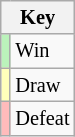<table class="wikitable" style="font-size: 85%">
<tr>
<th colspan="2">Key</th>
</tr>
<tr>
<td bgcolor=#BBF3BB></td>
<td>Win</td>
</tr>
<tr>
<td bgcolor=#FFFFBB></td>
<td>Draw</td>
</tr>
<tr>
<td bgcolor=#FFBBBB></td>
<td>Defeat</td>
</tr>
</table>
